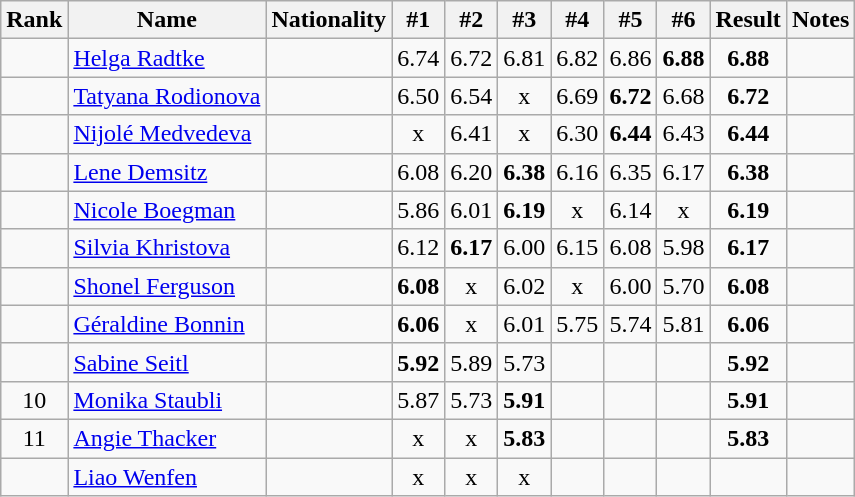<table class="wikitable sortable" style="text-align:center">
<tr>
<th>Rank</th>
<th>Name</th>
<th>Nationality</th>
<th>#1</th>
<th>#2</th>
<th>#3</th>
<th>#4</th>
<th>#5</th>
<th>#6</th>
<th>Result</th>
<th>Notes</th>
</tr>
<tr>
<td></td>
<td align="left"><a href='#'>Helga Radtke</a></td>
<td align=left></td>
<td>6.74</td>
<td>6.72</td>
<td>6.81</td>
<td>6.82</td>
<td>6.86</td>
<td><strong>6.88</strong></td>
<td><strong>6.88</strong></td>
<td></td>
</tr>
<tr>
<td></td>
<td align="left"><a href='#'>Tatyana Rodionova</a></td>
<td align=left></td>
<td>6.50</td>
<td>6.54</td>
<td>x</td>
<td>6.69</td>
<td><strong>6.72</strong></td>
<td>6.68</td>
<td><strong>6.72</strong></td>
<td></td>
</tr>
<tr>
<td></td>
<td align="left"><a href='#'>Nijolé Medvedeva</a></td>
<td align=left></td>
<td>x</td>
<td>6.41</td>
<td>x</td>
<td>6.30</td>
<td><strong>6.44</strong></td>
<td>6.43</td>
<td><strong>6.44</strong></td>
<td></td>
</tr>
<tr>
<td></td>
<td align="left"><a href='#'>Lene Demsitz</a></td>
<td align=left></td>
<td>6.08</td>
<td>6.20</td>
<td><strong>6.38</strong></td>
<td>6.16</td>
<td>6.35</td>
<td>6.17</td>
<td><strong>6.38</strong></td>
<td></td>
</tr>
<tr>
<td></td>
<td align="left"><a href='#'>Nicole Boegman</a></td>
<td align=left></td>
<td>5.86</td>
<td>6.01</td>
<td><strong>6.19</strong></td>
<td>x</td>
<td>6.14</td>
<td>x</td>
<td><strong>6.19</strong></td>
<td></td>
</tr>
<tr>
<td></td>
<td align="left"><a href='#'>Silvia Khristova</a></td>
<td align=left></td>
<td>6.12</td>
<td><strong>6.17</strong></td>
<td>6.00</td>
<td>6.15</td>
<td>6.08</td>
<td>5.98</td>
<td><strong>6.17</strong></td>
<td></td>
</tr>
<tr>
<td></td>
<td align="left"><a href='#'>Shonel Ferguson</a></td>
<td align=left></td>
<td><strong>6.08</strong></td>
<td>x</td>
<td>6.02</td>
<td>x</td>
<td>6.00</td>
<td>5.70</td>
<td><strong>6.08</strong></td>
<td></td>
</tr>
<tr>
<td></td>
<td align="left"><a href='#'>Géraldine Bonnin</a></td>
<td align=left></td>
<td><strong>6.06</strong></td>
<td>x</td>
<td>6.01</td>
<td>5.75</td>
<td>5.74</td>
<td>5.81</td>
<td><strong>6.06</strong></td>
<td></td>
</tr>
<tr>
<td></td>
<td align="left"><a href='#'>Sabine Seitl</a></td>
<td align=left></td>
<td><strong>5.92</strong></td>
<td>5.89</td>
<td>5.73</td>
<td></td>
<td></td>
<td></td>
<td><strong>5.92</strong></td>
<td></td>
</tr>
<tr>
<td>10</td>
<td align="left"><a href='#'>Monika Staubli</a></td>
<td align=left></td>
<td>5.87</td>
<td>5.73</td>
<td><strong>5.91</strong></td>
<td></td>
<td></td>
<td></td>
<td><strong>5.91</strong></td>
<td></td>
</tr>
<tr>
<td>11</td>
<td align="left"><a href='#'>Angie Thacker</a></td>
<td align=left></td>
<td>x</td>
<td>x</td>
<td><strong>5.83</strong></td>
<td></td>
<td></td>
<td></td>
<td><strong>5.83</strong></td>
<td></td>
</tr>
<tr>
<td></td>
<td align="left"><a href='#'>Liao Wenfen</a></td>
<td align=left></td>
<td>x</td>
<td>x</td>
<td>x</td>
<td></td>
<td></td>
<td></td>
<td><strong></strong></td>
<td></td>
</tr>
</table>
